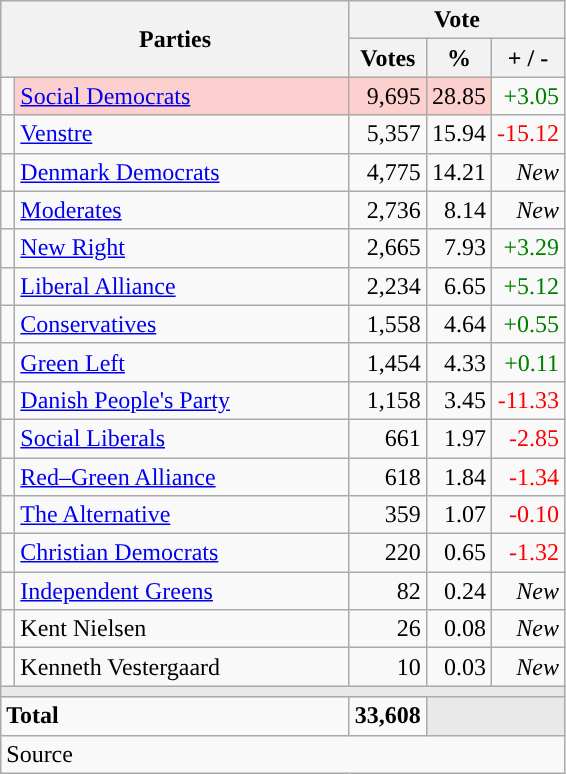<table class="wikitable" style="text-align:right;">
<tr>
<th style="text-align:centre;" rowspan="2" colspan="2" width="225">Parties</th>
<th colspan="3">Vote</th>
</tr>
<tr>
<th width="15">Votes</th>
<th width="15">%</th>
<th width="15">+ / -</th>
</tr>
<tr>
<td width="2" style="color:inherit;background:"></td>
<td bgcolor=#fbd0ce  align="left"><a href='#'>Social Democrats</a></td>
<td bgcolor=#fbd0ce>9,695</td>
<td bgcolor=#fbd0ce>28.85</td>
<td style=color:green;>+3.05</td>
</tr>
<tr>
<td width="2" style="color:inherit;background:"></td>
<td align="left"><a href='#'>Venstre</a></td>
<td>5,357</td>
<td>15.94</td>
<td style=color:red;>-15.12</td>
</tr>
<tr>
<td width="2" style="color:inherit;background:"></td>
<td align="left"><a href='#'>Denmark Democrats</a></td>
<td>4,775</td>
<td>14.21</td>
<td><em>New</em></td>
</tr>
<tr>
<td width="2" style="color:inherit;background:"></td>
<td align="left"><a href='#'>Moderates</a></td>
<td>2,736</td>
<td>8.14</td>
<td><em>New</em></td>
</tr>
<tr>
<td width="2" style="color:inherit;background:"></td>
<td align="left"><a href='#'>New Right</a></td>
<td>2,665</td>
<td>7.93</td>
<td style=color:green;>+3.29</td>
</tr>
<tr>
<td width="2" style="color:inherit;background:"></td>
<td align="left"><a href='#'>Liberal Alliance</a></td>
<td>2,234</td>
<td>6.65</td>
<td style=color:green;>+5.12</td>
</tr>
<tr>
<td width="2" style="color:inherit;background:"></td>
<td align="left"><a href='#'>Conservatives</a></td>
<td>1,558</td>
<td>4.64</td>
<td style=color:green;>+0.55</td>
</tr>
<tr>
<td width="2" style="color:inherit;background:"></td>
<td align="left"><a href='#'>Green Left</a></td>
<td>1,454</td>
<td>4.33</td>
<td style=color:green;>+0.11</td>
</tr>
<tr>
<td width="2" style="color:inherit;background:"></td>
<td align="left"><a href='#'>Danish People's Party</a></td>
<td>1,158</td>
<td>3.45</td>
<td style=color:red;>-11.33</td>
</tr>
<tr>
<td width="2" style="color:inherit;background:"></td>
<td align="left"><a href='#'>Social Liberals</a></td>
<td>661</td>
<td>1.97</td>
<td style=color:red;>-2.85</td>
</tr>
<tr>
<td width="2" style="color:inherit;background:"></td>
<td align="left"><a href='#'>Red–Green Alliance</a></td>
<td>618</td>
<td>1.84</td>
<td style=color:red;>-1.34</td>
</tr>
<tr>
<td width="2" style="color:inherit;background:"></td>
<td align="left"><a href='#'>The Alternative</a></td>
<td>359</td>
<td>1.07</td>
<td style=color:red;>-0.10</td>
</tr>
<tr>
<td width="2" style="color:inherit;background:"></td>
<td align="left"><a href='#'>Christian Democrats</a></td>
<td>220</td>
<td>0.65</td>
<td style=color:red;>-1.32</td>
</tr>
<tr>
<td width="2" style="color:inherit;background:"></td>
<td align="left"><a href='#'>Independent Greens</a></td>
<td>82</td>
<td>0.24</td>
<td><em>New</em></td>
</tr>
<tr>
<td width="2" style="color:inherit;background:"></td>
<td align="left">Kent Nielsen</td>
<td>26</td>
<td>0.08</td>
<td><em>New</em></td>
</tr>
<tr>
<td width="2" style="color:inherit;background:"></td>
<td align="left">Kenneth Vestergaard</td>
<td>10</td>
<td>0.03</td>
<td><em>New</em></td>
</tr>
<tr>
<td colspan="7" bgcolor="#E9E9E9"></td>
</tr>
<tr>
<td align="left" colspan="2"><strong>Total</strong></td>
<td><strong>33,608</strong></td>
<td bgcolor="#E9E9E9" colspan="2"></td>
</tr>
<tr>
<td align="left" colspan="6">Source</td>
</tr>
</table>
